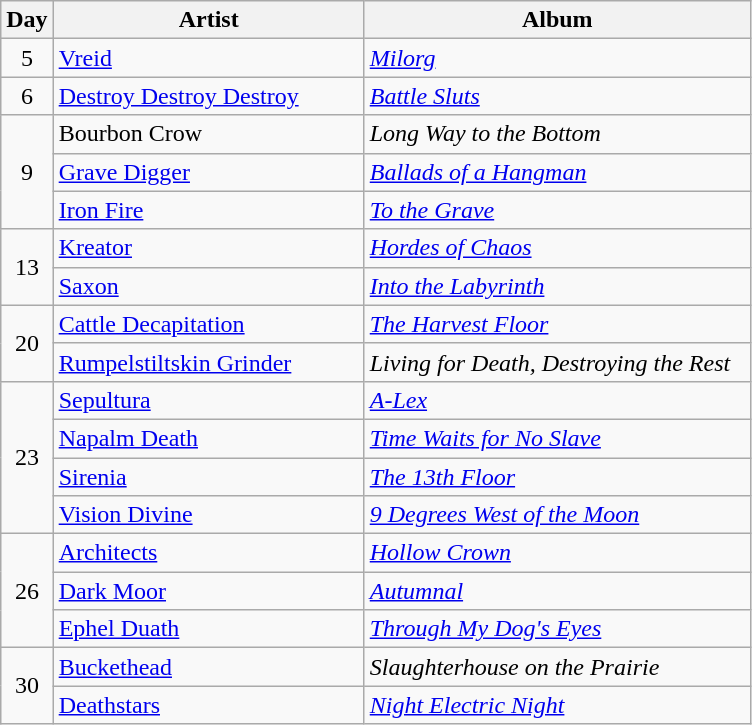<table class="wikitable">
<tr>
<th>Day</th>
<th style="width:200px;">Artist</th>
<th style="width:250px;">Album</th>
</tr>
<tr>
<td style="text-align:center;">5</td>
<td><a href='#'>Vreid</a></td>
<td><em><a href='#'>Milorg</a></em></td>
</tr>
<tr>
<td style="text-align:center;">6</td>
<td><a href='#'>Destroy Destroy Destroy</a></td>
<td><em><a href='#'>Battle Sluts</a></em></td>
</tr>
<tr>
<td style="text-align:center;" rowspan="3">9</td>
<td>Bourbon Crow</td>
<td><em>Long Way to the Bottom</em></td>
</tr>
<tr>
<td><a href='#'>Grave Digger</a></td>
<td><em><a href='#'>Ballads of a Hangman</a></em></td>
</tr>
<tr>
<td><a href='#'>Iron Fire</a></td>
<td><em><a href='#'>To the Grave</a></em></td>
</tr>
<tr>
<td style="text-align:center;" rowspan="2">13</td>
<td><a href='#'>Kreator</a></td>
<td><em><a href='#'>Hordes of Chaos</a></em></td>
</tr>
<tr>
<td><a href='#'>Saxon</a></td>
<td><em><a href='#'>Into the Labyrinth</a></em></td>
</tr>
<tr>
<td style="text-align:center;" rowspan="2">20</td>
<td><a href='#'>Cattle Decapitation</a></td>
<td><em><a href='#'>The Harvest Floor</a></em></td>
</tr>
<tr>
<td><a href='#'>Rumpelstiltskin Grinder</a></td>
<td><em>Living for Death, Destroying the Rest</em></td>
</tr>
<tr>
<td style="text-align:center;" rowspan="4">23</td>
<td><a href='#'>Sepultura</a></td>
<td><em><a href='#'>A-Lex</a></em></td>
</tr>
<tr>
<td><a href='#'>Napalm Death</a></td>
<td><em><a href='#'>Time Waits for No Slave</a></em></td>
</tr>
<tr>
<td><a href='#'>Sirenia</a></td>
<td><em><a href='#'>The 13th Floor</a></em></td>
</tr>
<tr>
<td><a href='#'>Vision Divine</a></td>
<td><em><a href='#'>9 Degrees West of the Moon</a></em></td>
</tr>
<tr>
<td style="text-align:center;" rowspan="3">26</td>
<td><a href='#'>Architects</a></td>
<td><em><a href='#'>Hollow Crown</a></em></td>
</tr>
<tr>
<td><a href='#'>Dark Moor</a></td>
<td><em><a href='#'>Autumnal</a></em></td>
</tr>
<tr>
<td><a href='#'>Ephel Duath</a></td>
<td><em><a href='#'>Through My Dog's Eyes</a></em></td>
</tr>
<tr>
<td style="text-align:center;" rowspan="2">30</td>
<td><a href='#'>Buckethead</a></td>
<td><em>Slaughterhouse on the Prairie</em></td>
</tr>
<tr>
<td><a href='#'>Deathstars</a></td>
<td><em><a href='#'>Night Electric Night</a></em></td>
</tr>
</table>
